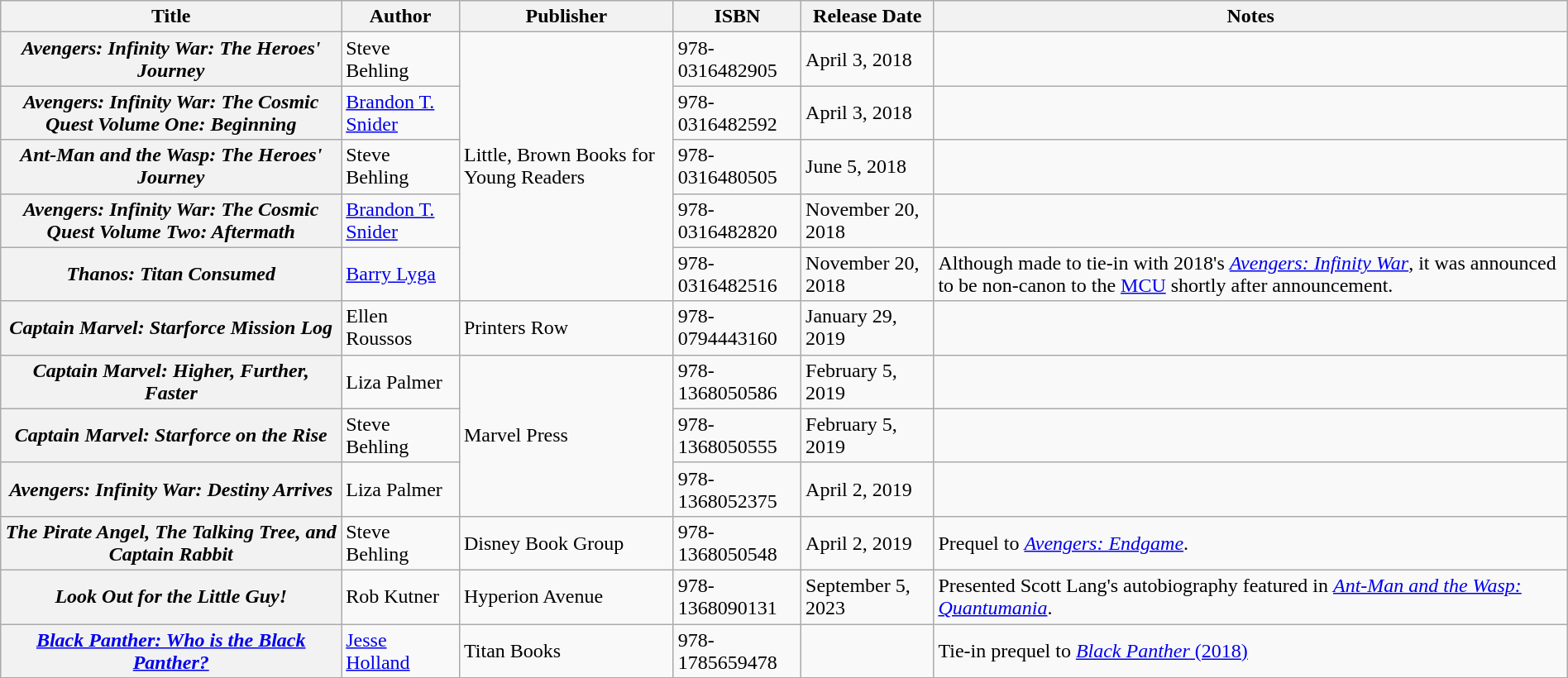<table class="wikitable" width="100%">
<tr>
<th>Title</th>
<th>Author</th>
<th>Publisher</th>
<th>ISBN</th>
<th>Release Date</th>
<th>Notes</th>
</tr>
<tr>
<th><em>Avengers: Infinity War: The Heroes' Journey</em></th>
<td>Steve Behling</td>
<td rowspan="5">Little, Brown Books for Young Readers</td>
<td>978-0316482905</td>
<td>April 3, 2018</td>
<td></td>
</tr>
<tr>
<th><em>Avengers: Infinity War: The Cosmic Quest Volume One: Beginning</em></th>
<td><a href='#'>Brandon T. Snider</a></td>
<td>978-0316482592</td>
<td>April 3, 2018</td>
<td></td>
</tr>
<tr>
<th><em>Ant-Man and the Wasp: The Heroes' Journey</em></th>
<td>Steve Behling</td>
<td>978-0316480505</td>
<td>June 5, 2018</td>
<td></td>
</tr>
<tr>
<th><em>Avengers: Infinity War: The Cosmic Quest Volume Two: Aftermath</em></th>
<td><a href='#'>Brandon T. Snider</a></td>
<td>978-0316482820</td>
<td>November 20, 2018</td>
<td></td>
</tr>
<tr>
<th><em>Thanos: Titan Consumed</em></th>
<td><a href='#'>Barry Lyga</a></td>
<td>978-0316482516</td>
<td>November 20, 2018</td>
<td>Although made to tie-in with 2018's <em><a href='#'>Avengers: Infinity War</a></em>, it was announced to be non-canon to the <a href='#'>MCU</a> shortly after announcement.</td>
</tr>
<tr>
<th><em>Captain Marvel: Starforce Mission Log</em></th>
<td>Ellen Roussos</td>
<td>Printers Row</td>
<td>978-0794443160</td>
<td>January 29, 2019</td>
<td></td>
</tr>
<tr>
<th><em>Captain Marvel: Higher, Further, Faster</em></th>
<td>Liza Palmer</td>
<td rowspan="3">Marvel Press</td>
<td>978-1368050586</td>
<td>February 5, 2019</td>
<td></td>
</tr>
<tr>
<th><em>Captain Marvel: Starforce on the Rise</em></th>
<td>Steve Behling</td>
<td>978-1368050555</td>
<td>February 5, 2019</td>
<td></td>
</tr>
<tr>
<th><em>Avengers: Infinity War: Destiny Arrives</em></th>
<td>Liza Palmer</td>
<td>978-1368052375</td>
<td>April 2, 2019</td>
<td></td>
</tr>
<tr>
<th><em>The Pirate Angel, The Talking Tree, and Captain Rabbit</em></th>
<td>Steve Behling</td>
<td>Disney Book Group</td>
<td>978-1368050548</td>
<td>April 2, 2019</td>
<td>Prequel to <em><a href='#'>Avengers: Endgame</a></em>.</td>
</tr>
<tr>
<th><em>Look Out for the Little Guy!</em></th>
<td>Rob Kutner</td>
<td>Hyperion Avenue</td>
<td>978-1368090131</td>
<td>September 5, 2023</td>
<td>Presented Scott Lang's autobiography featured in <em><a href='#'>Ant-Man and the Wasp: Quantumania</a></em>.</td>
</tr>
<tr>
<th><a href='#'><em>Black Panther: Who is the Black Panther?</em></a></th>
<td><a href='#'>Jesse Holland</a></td>
<td>Titan Books</td>
<td>978-1785659478</td>
<td></td>
<td>Tie-in prequel to <a href='#'><em>Black Panther</em> (2018)</a></td>
</tr>
</table>
